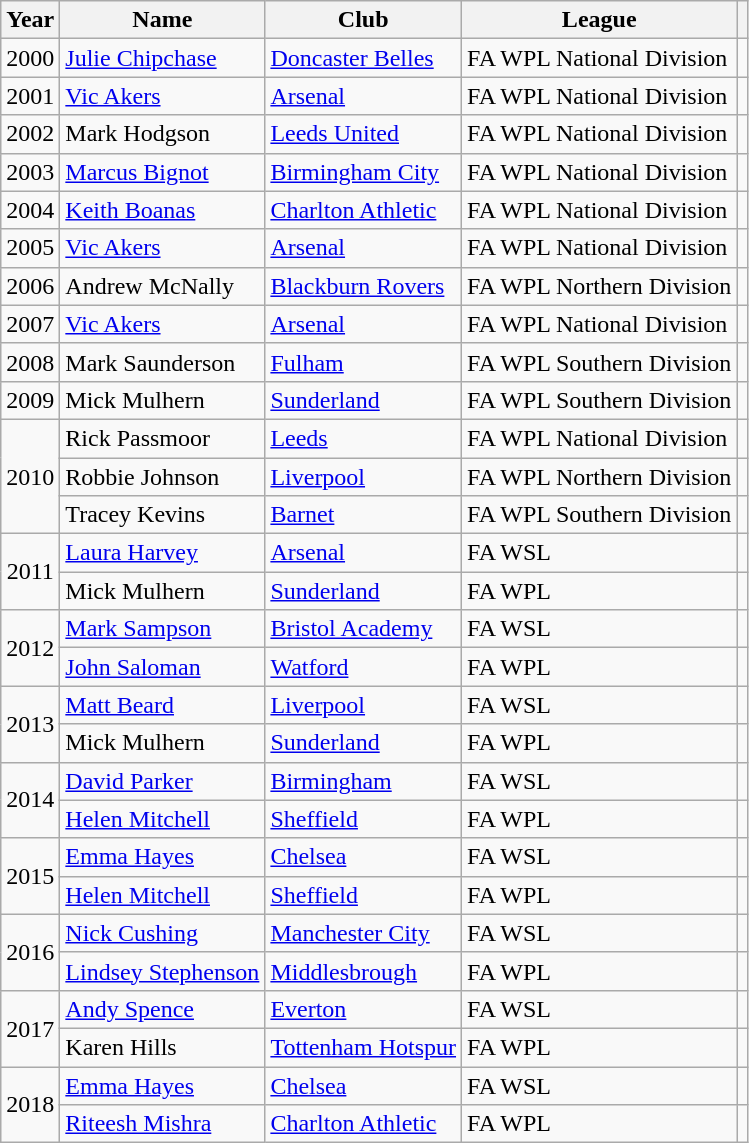<table class="wikitable sortable">
<tr>
<th scope=col>Year</th>
<th scope=col>Name</th>
<th scope=col>Club</th>
<th scope=col>League</th>
<th scope=col class=unsortable></th>
</tr>
<tr>
<td align="center">2000</td>
<td><a href='#'>Julie Chipchase</a></td>
<td><a href='#'>Doncaster Belles</a></td>
<td>FA WPL National Division</td>
<td align="center"></td>
</tr>
<tr>
<td align="center">2001</td>
<td><a href='#'>Vic Akers</a></td>
<td><a href='#'>Arsenal</a></td>
<td>FA WPL National Division</td>
<td align="center"></td>
</tr>
<tr>
<td align="center">2002</td>
<td>Mark Hodgson</td>
<td><a href='#'>Leeds United</a></td>
<td>FA WPL National Division</td>
<td align="center"></td>
</tr>
<tr>
<td align="center">2003</td>
<td><a href='#'>Marcus Bignot</a></td>
<td><a href='#'>Birmingham City</a></td>
<td>FA WPL National Division</td>
<td align="center"></td>
</tr>
<tr>
<td align="center">2004</td>
<td><a href='#'>Keith Boanas</a></td>
<td><a href='#'>Charlton Athletic</a></td>
<td>FA WPL National Division</td>
<td align="center"></td>
</tr>
<tr>
<td align="center">2005</td>
<td><a href='#'>Vic Akers</a></td>
<td><a href='#'>Arsenal</a></td>
<td>FA WPL National Division</td>
<td align="center"></td>
</tr>
<tr>
<td align="center">2006</td>
<td>Andrew McNally</td>
<td><a href='#'>Blackburn Rovers</a></td>
<td>FA WPL Northern Division</td>
<td align="center"></td>
</tr>
<tr>
<td align="center">2007</td>
<td><a href='#'>Vic Akers</a></td>
<td><a href='#'>Arsenal</a></td>
<td>FA WPL National Division</td>
<td align="center"></td>
</tr>
<tr>
<td align="center">2008</td>
<td>Mark Saunderson</td>
<td><a href='#'>Fulham</a></td>
<td>FA WPL Southern Division</td>
<td align="center"></td>
</tr>
<tr>
<td align="center">2009</td>
<td>Mick Mulhern</td>
<td><a href='#'>Sunderland</a></td>
<td>FA WPL Southern Division</td>
<td align="center"></td>
</tr>
<tr>
<td rowspan="3"; align="center">2010</td>
<td>Rick Passmoor</td>
<td><a href='#'>Leeds</a></td>
<td>FA WPL National Division</td>
<td align="center"></td>
</tr>
<tr>
<td>Robbie Johnson</td>
<td><a href='#'>Liverpool</a></td>
<td>FA WPL Northern Division</td>
<td align="center"></td>
</tr>
<tr>
<td>Tracey Kevins</td>
<td><a href='#'>Barnet</a></td>
<td>FA WPL Southern Division</td>
<td align="center"></td>
</tr>
<tr>
<td rowspan="2"; align="center">2011</td>
<td><a href='#'>Laura Harvey</a></td>
<td><a href='#'>Arsenal</a></td>
<td>FA WSL</td>
<td align="center"></td>
</tr>
<tr>
<td>Mick Mulhern</td>
<td><a href='#'>Sunderland</a></td>
<td>FA WPL</td>
<td align="center"></td>
</tr>
<tr>
<td rowspan="2"; align="center">2012</td>
<td><a href='#'>Mark Sampson</a></td>
<td><a href='#'>Bristol Academy</a></td>
<td>FA WSL</td>
<td align="center"></td>
</tr>
<tr>
<td><a href='#'>John Saloman</a></td>
<td><a href='#'>Watford</a></td>
<td>FA WPL</td>
<td align="center"></td>
</tr>
<tr>
<td rowspan="2"; align="center">2013</td>
<td><a href='#'>Matt Beard</a></td>
<td><a href='#'>Liverpool</a></td>
<td>FA WSL</td>
<td align="center"></td>
</tr>
<tr>
<td>Mick Mulhern</td>
<td><a href='#'>Sunderland</a></td>
<td>FA WPL</td>
<td align="center"></td>
</tr>
<tr>
<td rowspan="2"; align="center">2014</td>
<td><a href='#'>David Parker</a></td>
<td><a href='#'>Birmingham</a></td>
<td>FA WSL</td>
<td align="center"></td>
</tr>
<tr>
<td><a href='#'>Helen Mitchell</a></td>
<td><a href='#'>Sheffield</a></td>
<td>FA WPL</td>
<td align="center"></td>
</tr>
<tr>
<td rowspan="2"; align="center">2015</td>
<td><a href='#'>Emma Hayes</a></td>
<td><a href='#'>Chelsea</a></td>
<td>FA WSL</td>
<td align="center"></td>
</tr>
<tr>
<td><a href='#'>Helen Mitchell</a></td>
<td><a href='#'>Sheffield</a></td>
<td>FA WPL</td>
<td align="center"></td>
</tr>
<tr>
<td rowspan="2"; align="center">2016</td>
<td><a href='#'>Nick Cushing</a></td>
<td><a href='#'>Manchester City</a></td>
<td>FA WSL</td>
<td align="center"></td>
</tr>
<tr>
<td><a href='#'>Lindsey Stephenson</a></td>
<td><a href='#'>Middlesbrough</a></td>
<td>FA WPL</td>
<td align="center"></td>
</tr>
<tr>
<td rowspan="2"; align="center">2017</td>
<td><a href='#'>Andy Spence</a></td>
<td><a href='#'>Everton</a></td>
<td>FA WSL</td>
<td align="center"></td>
</tr>
<tr>
<td>Karen Hills</td>
<td><a href='#'>Tottenham Hotspur</a></td>
<td>FA WPL</td>
<td align="center"></td>
</tr>
<tr>
<td rowspan="2"; align="center">2018</td>
<td><a href='#'>Emma Hayes</a></td>
<td><a href='#'>Chelsea</a></td>
<td>FA WSL</td>
<td align="center"></td>
</tr>
<tr>
<td><a href='#'>Riteesh Mishra</a></td>
<td><a href='#'>Charlton Athletic</a></td>
<td>FA WPL</td>
<td align="center"></td>
</tr>
</table>
